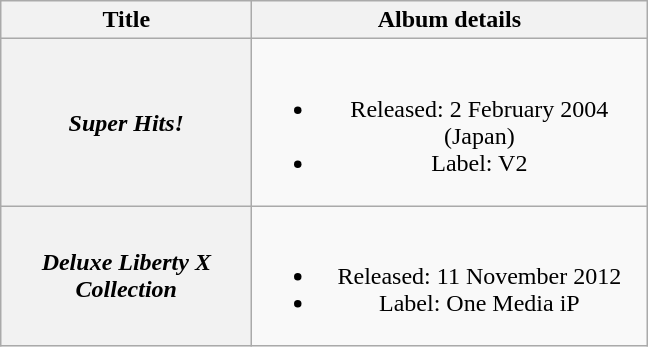<table class="wikitable plainrowheaders" style="text-align:center;">
<tr>
<th scope="col" style="width:10em;">Title</th>
<th scope="col" style="width:16em;">Album details</th>
</tr>
<tr>
<th scope="row"><em>Super Hits!</em></th>
<td><br><ul><li>Released: 2 February 2004 (Japan)</li><li>Label: V2</li></ul></td>
</tr>
<tr>
<th scope="row"><em>Deluxe Liberty X<br>Collection</em></th>
<td><br><ul><li>Released: 11 November 2012</li><li>Label: One Media iP</li></ul></td>
</tr>
</table>
